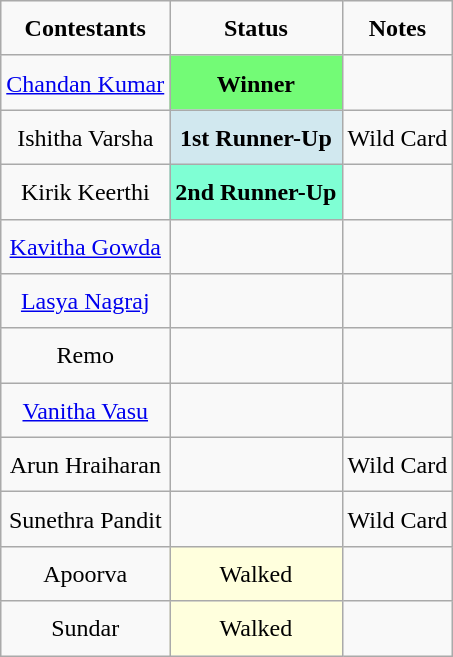<table class="wikitable sortable" style="text-align:center; font-size:100%; line-height:29px; width:auto;">
<tr>
<td><strong>Contestants</strong></td>
<td><strong>Status</strong></td>
<td><strong>Notes</strong></td>
</tr>
<tr>
<td><a href='#'>Chandan Kumar</a></td>
<td style="background:#73FB76"><strong>Winner</strong></td>
<td></td>
</tr>
<tr>
<td>Ishitha Varsha</td>
<td style="background:#D1E8EF;"><strong>1st Runner-Up </strong></td>
<td>Wild Card</td>
</tr>
<tr>
<td>Kirik Keerthi</td>
<td style="background:#7FFFD4;"><strong>2nd Runner-Up </strong></td>
<td></td>
</tr>
<tr>
<td><a href='#'>Kavitha Gowda</a></td>
<td></td>
<td></td>
</tr>
<tr>
<td><a href='#'>Lasya Nagraj</a></td>
<td></td>
<td></td>
</tr>
<tr>
<td>Remo</td>
<td></td>
<td></td>
</tr>
<tr>
<td><a href='#'>Vanitha Vasu</a></td>
<td></td>
<td></td>
</tr>
<tr>
<td>Arun Hraiharan</td>
<td></td>
<td>Wild Card</td>
</tr>
<tr>
<td>Sunethra Pandit</td>
<td></td>
<td>Wild Card</td>
</tr>
<tr>
<td>Apoorva</td>
<td style="background:#ffffdd;">Walked</td>
<td></td>
</tr>
<tr>
<td>Sundar</td>
<td style="background:#ffffdd;">Walked</td>
<td></td>
</tr>
</table>
